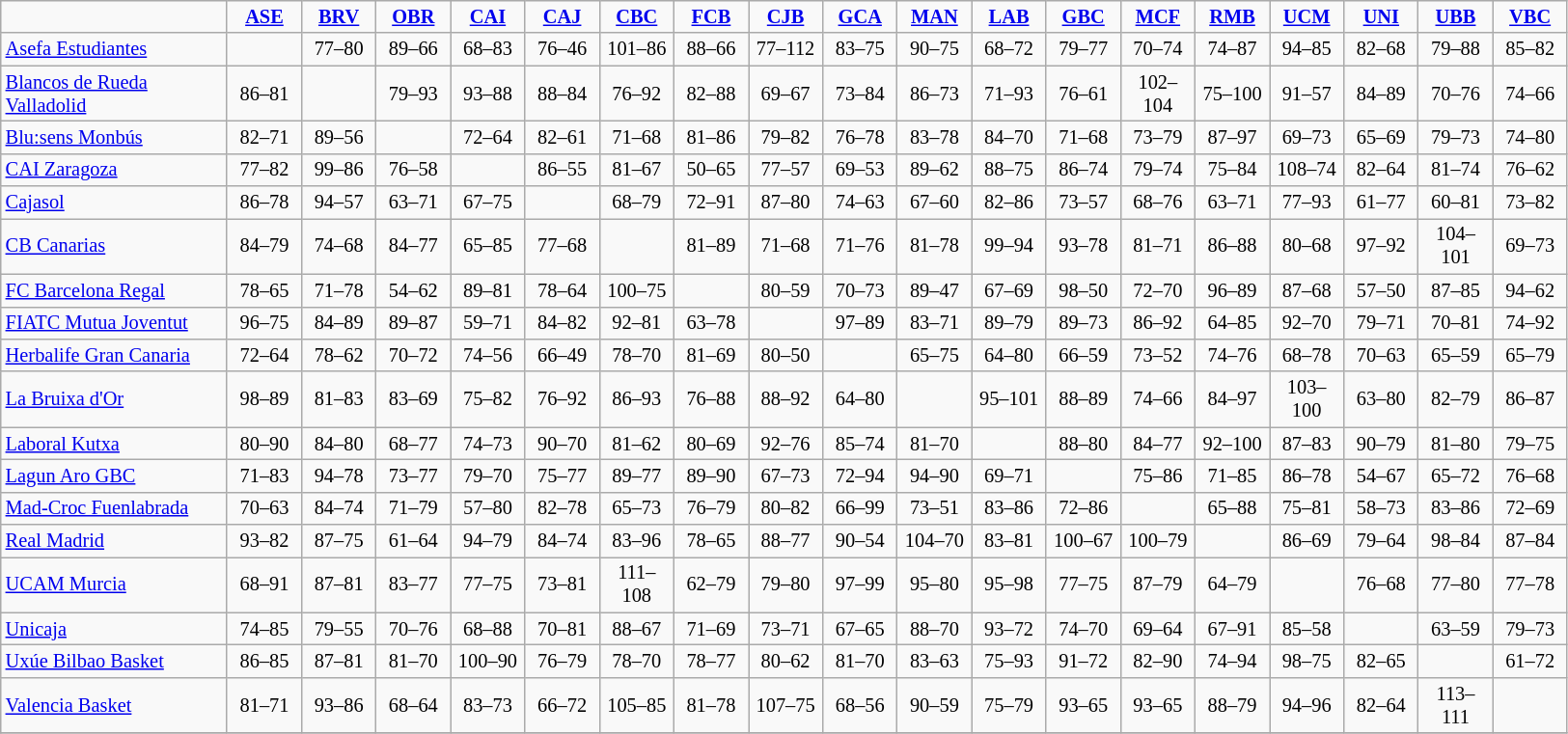<table class="wikitable" style="font-size: 85%; text-align: center">
<tr>
<td width=150></td>
<td align="center" width=45><strong><a href='#'>ASE</a></strong></td>
<td width=45><strong><a href='#'>BRV</a></strong></td>
<td width=45><strong><a href='#'>OBR</a></strong></td>
<td width=45><strong><a href='#'>CAI</a></strong></td>
<td width=45><strong><a href='#'>CAJ</a></strong></td>
<td width=45><strong><a href='#'>CBC</a></strong></td>
<td width=45><strong><a href='#'>FCB</a></strong></td>
<td width=45><strong><a href='#'>CJB</a></strong></td>
<td width=45><strong><a href='#'>GCA</a></strong></td>
<td width=45><strong><a href='#'>MAN</a></strong></td>
<td width=45><strong><a href='#'>LAB</a></strong></td>
<td width=45><strong><a href='#'>GBC</a></strong></td>
<td width=45><strong><a href='#'>MCF</a></strong></td>
<td width=45><strong><a href='#'>RMB</a></strong></td>
<td width=45><strong><a href='#'>UCM</a></strong></td>
<td width=45><strong><a href='#'>UNI</a></strong></td>
<td width=45><strong><a href='#'>UBB</a></strong></td>
<td width=45><strong><a href='#'>VBC</a></strong></td>
</tr>
<tr>
<td align=left><a href='#'>Asefa Estudiantes</a></td>
<td></td>
<td>77–80</td>
<td>89–66</td>
<td>68–83</td>
<td>76–46</td>
<td>101–86</td>
<td>88–66</td>
<td>77–112</td>
<td>83–75</td>
<td>90–75</td>
<td>68–72</td>
<td>79–77</td>
<td>70–74</td>
<td>74–87</td>
<td>94–85</td>
<td>82–68</td>
<td>79–88</td>
<td>85–82</td>
</tr>
<tr>
<td align=left><a href='#'>Blancos de Rueda Valladolid</a></td>
<td>86–81</td>
<td></td>
<td>79–93</td>
<td>93–88</td>
<td>88–84</td>
<td>76–92</td>
<td>82–88</td>
<td>69–67</td>
<td>73–84</td>
<td>86–73</td>
<td>71–93</td>
<td>76–61</td>
<td>102–104</td>
<td>75–100</td>
<td>91–57</td>
<td>84–89</td>
<td>70–76</td>
<td>74–66</td>
</tr>
<tr>
<td align=left><a href='#'>Blu:sens Monbús</a></td>
<td>82–71</td>
<td>89–56</td>
<td></td>
<td>72–64</td>
<td>82–61</td>
<td>71–68</td>
<td>81–86</td>
<td>79–82</td>
<td>76–78</td>
<td>83–78</td>
<td>84–70</td>
<td>71–68</td>
<td>73–79</td>
<td>87–97</td>
<td>69–73</td>
<td>65–69</td>
<td>79–73</td>
<td>74–80</td>
</tr>
<tr>
<td align=left><a href='#'>CAI Zaragoza</a></td>
<td>77–82</td>
<td>99–86</td>
<td>76–58</td>
<td></td>
<td>86–55</td>
<td>81–67</td>
<td>50–65</td>
<td>77–57</td>
<td>69–53</td>
<td>89–62</td>
<td>88–75</td>
<td>86–74</td>
<td>79–74</td>
<td>75–84</td>
<td>108–74</td>
<td>82–64</td>
<td>81–74</td>
<td>76–62</td>
</tr>
<tr>
<td align=left><a href='#'>Cajasol</a></td>
<td>86–78</td>
<td>94–57</td>
<td>63–71</td>
<td>67–75</td>
<td></td>
<td>68–79</td>
<td>72–91</td>
<td>87–80</td>
<td>74–63</td>
<td>67–60</td>
<td>82–86</td>
<td>73–57</td>
<td>68–76</td>
<td>63–71</td>
<td>77–93</td>
<td>61–77</td>
<td>60–81</td>
<td>73–82</td>
</tr>
<tr>
<td align=left><a href='#'>CB Canarias</a></td>
<td>84–79</td>
<td>74–68</td>
<td>84–77</td>
<td>65–85</td>
<td>77–68</td>
<td></td>
<td>81–89</td>
<td>71–68</td>
<td>71–76</td>
<td>81–78</td>
<td>99–94</td>
<td>93–78</td>
<td>81–71</td>
<td>86–88</td>
<td>80–68</td>
<td>97–92</td>
<td>104–101</td>
<td>69–73</td>
</tr>
<tr>
<td align=left><a href='#'>FC Barcelona Regal</a></td>
<td>78–65</td>
<td>71–78</td>
<td>54–62</td>
<td>89–81</td>
<td>78–64</td>
<td>100–75</td>
<td></td>
<td>80–59</td>
<td>70–73</td>
<td>89–47</td>
<td>67–69</td>
<td>98–50</td>
<td>72–70</td>
<td>96–89</td>
<td>87–68</td>
<td>57–50</td>
<td>87–85</td>
<td>94–62</td>
</tr>
<tr>
<td align=left><a href='#'>FIATC Mutua Joventut</a></td>
<td>96–75</td>
<td>84–89</td>
<td>89–87</td>
<td>59–71</td>
<td>84–82</td>
<td>92–81</td>
<td>63–78</td>
<td></td>
<td>97–89</td>
<td>83–71</td>
<td>89–79</td>
<td>89–73</td>
<td>86–92</td>
<td>64–85</td>
<td>92–70</td>
<td>79–71</td>
<td>70–81</td>
<td>74–92</td>
</tr>
<tr>
<td align=left><a href='#'>Herbalife Gran Canaria</a></td>
<td>72–64</td>
<td>78–62</td>
<td>70–72</td>
<td>74–56</td>
<td>66–49</td>
<td>78–70</td>
<td>81–69</td>
<td>80–50</td>
<td></td>
<td>65–75</td>
<td>64–80</td>
<td>66–59</td>
<td>73–52</td>
<td>74–76</td>
<td>68–78</td>
<td>70–63</td>
<td>65–59</td>
<td>65–79</td>
</tr>
<tr>
<td align=left><a href='#'>La Bruixa d'Or</a></td>
<td>98–89</td>
<td>81–83</td>
<td>83–69</td>
<td>75–82</td>
<td>76–92</td>
<td>86–93</td>
<td>76–88</td>
<td>88–92</td>
<td>64–80</td>
<td></td>
<td>95–101</td>
<td>88–89</td>
<td>74–66</td>
<td>84–97</td>
<td>103–100</td>
<td>63–80</td>
<td>82–79</td>
<td>86–87</td>
</tr>
<tr>
<td align=left><a href='#'>Laboral Kutxa</a></td>
<td>80–90</td>
<td>84–80</td>
<td>68–77</td>
<td>74–73</td>
<td>90–70</td>
<td>81–62</td>
<td>80–69</td>
<td>92–76</td>
<td>85–74</td>
<td>81–70</td>
<td></td>
<td>88–80</td>
<td>84–77</td>
<td>92–100</td>
<td>87–83</td>
<td>90–79</td>
<td>81–80</td>
<td>79–75</td>
</tr>
<tr>
<td align=left><a href='#'>Lagun Aro GBC</a></td>
<td>71–83</td>
<td>94–78</td>
<td>73–77</td>
<td>79–70</td>
<td>75–77</td>
<td>89–77</td>
<td>89–90</td>
<td>67–73</td>
<td>72–94</td>
<td>94–90</td>
<td>69–71</td>
<td></td>
<td>75–86</td>
<td>71–85</td>
<td>86–78</td>
<td>54–67</td>
<td>65–72</td>
<td>76–68</td>
</tr>
<tr>
<td align=left><a href='#'>Mad-Croc Fuenlabrada</a></td>
<td>70–63</td>
<td>84–74</td>
<td>71–79</td>
<td>57–80</td>
<td>82–78</td>
<td>65–73</td>
<td>76–79</td>
<td>80–82</td>
<td>66–99</td>
<td>73–51</td>
<td>83–86</td>
<td>72–86</td>
<td></td>
<td>65–88</td>
<td>75–81</td>
<td>58–73</td>
<td>83–86</td>
<td>72–69</td>
</tr>
<tr>
<td align=left><a href='#'>Real Madrid</a></td>
<td>93–82</td>
<td>87–75</td>
<td>61–64</td>
<td>94–79</td>
<td>84–74</td>
<td>83–96</td>
<td>78–65</td>
<td>88–77</td>
<td>90–54</td>
<td>104–70</td>
<td>83–81</td>
<td>100–67</td>
<td>100–79</td>
<td></td>
<td>86–69</td>
<td>79–64</td>
<td>98–84</td>
<td>87–84</td>
</tr>
<tr>
<td align=left><a href='#'>UCAM Murcia</a></td>
<td>68–91</td>
<td>87–81</td>
<td>83–77</td>
<td>77–75</td>
<td>73–81</td>
<td>111–108</td>
<td>62–79</td>
<td>79–80</td>
<td>97–99</td>
<td>95–80</td>
<td>95–98</td>
<td>77–75</td>
<td>87–79</td>
<td>64–79</td>
<td></td>
<td>76–68</td>
<td>77–80</td>
<td>77–78</td>
</tr>
<tr>
<td align=left><a href='#'>Unicaja</a></td>
<td>74–85</td>
<td>79–55</td>
<td>70–76</td>
<td>68–88</td>
<td>70–81</td>
<td>88–67</td>
<td>71–69</td>
<td>73–71</td>
<td>67–65</td>
<td>88–70</td>
<td>93–72</td>
<td>74–70</td>
<td>69–64</td>
<td>67–91</td>
<td>85–58</td>
<td></td>
<td>63–59</td>
<td>79–73</td>
</tr>
<tr>
<td align=left><a href='#'>Uxúe Bilbao Basket</a></td>
<td>86–85</td>
<td>87–81</td>
<td>81–70</td>
<td>100–90</td>
<td>76–79</td>
<td>78–70</td>
<td>78–77</td>
<td>80–62</td>
<td>81–70</td>
<td>83–63</td>
<td>75–93</td>
<td>91–72</td>
<td>82–90</td>
<td>74–94</td>
<td>98–75</td>
<td>82–65</td>
<td></td>
<td>61–72</td>
</tr>
<tr>
<td align=left><a href='#'>Valencia Basket</a></td>
<td>81–71</td>
<td>93–86</td>
<td>68–64</td>
<td>83–73</td>
<td>66–72</td>
<td>105–85</td>
<td>81–78</td>
<td>107–75</td>
<td>68–56</td>
<td>90–59</td>
<td>75–79</td>
<td>93–65</td>
<td>93–65</td>
<td>88–79</td>
<td>94–96</td>
<td>82–64</td>
<td>113–111</td>
<td></td>
</tr>
<tr>
</tr>
</table>
